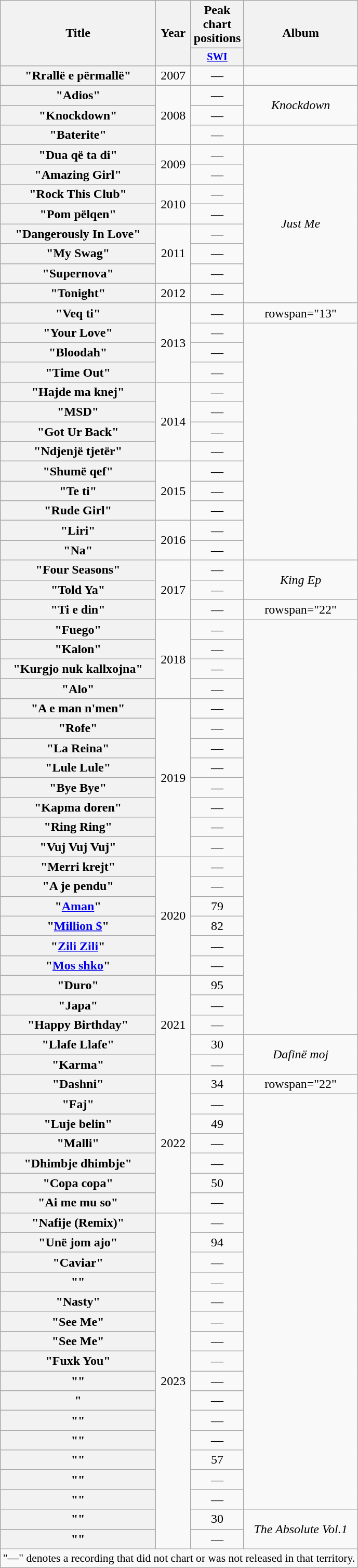<table class="wikitable plainrowheaders" style="text-align:center;">
<tr>
<th scope="col" rowspan="2">Title</th>
<th scope="col" rowspan="2">Year</th>
<th scope="col" colspan="1">Peak<br>chart<br>positions</th>
<th scope="col" rowspan="2">Album</th>
</tr>
<tr>
<th style="width:3em; font-size:85%"><a href='#'>SWI</a><br></th>
</tr>
<tr>
<th scope="row">"Rrallë e përmallë"</th>
<td>2007</td>
<td>—</td>
<td></td>
</tr>
<tr>
<th scope="row">"Adios"</th>
<td rowspan="3">2008</td>
<td>—</td>
<td rowspan="2"><em>Knockdown</em></td>
</tr>
<tr>
<th scope="row">"Knockdown"<br></th>
<td>—</td>
</tr>
<tr>
<th scope="row">"Baterite"</th>
<td>—</td>
<td></td>
</tr>
<tr>
<th scope="row">"Dua që ta di"</th>
<td rowspan="2">2009</td>
<td>—</td>
<td rowspan="8"><em>Just Me</em></td>
</tr>
<tr>
<th scope="row">"Amazing Girl"</th>
<td>—</td>
</tr>
<tr>
<th scope="row">"Rock This Club"</th>
<td rowspan="2">2010</td>
<td>—</td>
</tr>
<tr>
<th scope="row">"Pom pëlqen"<br></th>
<td>—</td>
</tr>
<tr>
<th scope="row">"Dangerously In Love"</th>
<td rowspan="3">2011</td>
<td>—</td>
</tr>
<tr>
<th scope="row">"My Swag"</th>
<td>—</td>
</tr>
<tr>
<th scope="row">"Supernova"</th>
<td>—</td>
</tr>
<tr>
<th scope="row">"Tonight"<br></th>
<td>2012</td>
<td>—</td>
</tr>
<tr>
<th scope="row">"Veq ti"</th>
<td rowspan="4">2013</td>
<td>—</td>
<td>rowspan="13" </td>
</tr>
<tr>
<th scope="row">"Your Love"</th>
<td>—</td>
</tr>
<tr>
<th scope="row">"Bloodah"</th>
<td>—</td>
</tr>
<tr>
<th scope="row">"Time Out"</th>
<td>—</td>
</tr>
<tr>
<th scope="row">"Hajde ma knej"</th>
<td rowspan="4">2014</td>
<td>—</td>
</tr>
<tr>
<th scope="row">"MSD"<br></th>
<td>—</td>
</tr>
<tr>
<th scope="row">"Got Ur Back"<br></th>
<td>—</td>
</tr>
<tr>
<th scope="row">"Ndjenjë tjetër"</th>
<td>—</td>
</tr>
<tr>
<th scope="row">"Shumë qef"</th>
<td rowspan="3">2015</td>
<td>—</td>
</tr>
<tr>
<th scope="row">"Te ti"</th>
<td>—</td>
</tr>
<tr>
<th scope="row">"Rude Girl"<br></th>
<td>—</td>
</tr>
<tr>
<th scope="row">"Liri"<br></th>
<td rowspan="2">2016</td>
<td>—</td>
</tr>
<tr>
<th scope="row">"Na"<br></th>
<td>—</td>
</tr>
<tr>
<th scope="row">"Four Seasons"</th>
<td rowspan="3">2017</td>
<td>—</td>
<td rowspan="2"><em>King Ep</em></td>
</tr>
<tr>
<th scope="row">"Told Ya"</th>
<td>—</td>
</tr>
<tr>
<th scope="row">"Ti e din"</th>
<td>—</td>
<td>rowspan="22" </td>
</tr>
<tr>
<th scope="row">"Fuego"</th>
<td rowspan="4">2018</td>
<td>—</td>
</tr>
<tr>
<th scope="row">"Kalon"<br></th>
<td>—</td>
</tr>
<tr>
<th scope="row">"Kurgjo nuk kallxojna"</th>
<td>—</td>
</tr>
<tr>
<th scope="row">"Alo"<br></th>
<td>—</td>
</tr>
<tr>
<th scope="row">"A e man n'men"</th>
<td rowspan="8">2019</td>
<td>—</td>
</tr>
<tr>
<th scope="row">"Rofe"</th>
<td>—</td>
</tr>
<tr>
<th scope="row">"La Reina"</th>
<td>—</td>
</tr>
<tr>
<th scope="row">"Lule Lule"<br></th>
<td>—</td>
</tr>
<tr>
<th scope="row">"Bye Bye"<br></th>
<td>—</td>
</tr>
<tr>
<th scope="row">"Kapma doren"<br></th>
<td>—</td>
</tr>
<tr>
<th scope="row">"Ring Ring"<br></th>
<td>—</td>
</tr>
<tr>
<th scope="row">"Vuj Vuj Vuj"</th>
<td>—</td>
</tr>
<tr>
<th scope="row">"Merri krejt"</th>
<td rowspan="6">2020</td>
<td>—</td>
</tr>
<tr>
<th scope="row">"A je pendu"<br></th>
<td>—</td>
</tr>
<tr>
<th scope="row">"<a href='#'>Aman</a>"<br></th>
<td>79</td>
</tr>
<tr>
<th scope="row">"<a href='#'>Million $</a>"</th>
<td>82</td>
</tr>
<tr>
<th scope="row">"<a href='#'>Zili Zili</a>"</th>
<td>—</td>
</tr>
<tr>
<th scope="row">"<a href='#'>Mos shko</a>"<br></th>
<td>—</td>
</tr>
<tr>
<th scope="row">"Duro"</th>
<td rowspan="5">2021</td>
<td>95</td>
</tr>
<tr>
<th scope="row">"Japa"</th>
<td>—</td>
</tr>
<tr>
<th scope="row">"Happy Birthday"</th>
<td>—</td>
</tr>
<tr>
<th scope="row">"Llafe Llafe"<br></th>
<td>30</td>
<td rowspan="2"><em>Dafinë moj</em></td>
</tr>
<tr>
<th scope="row">"Karma"</th>
<td>—</td>
</tr>
<tr>
<th scope="row">"Dashni"<br></th>
<td rowspan="7">2022</td>
<td>34</td>
<td>rowspan="22" </td>
</tr>
<tr>
<th scope="row">"Faj"<br></th>
<td>—</td>
</tr>
<tr>
<th scope="row">"Luje belin"<br></th>
<td>49</td>
</tr>
<tr>
<th scope="row">"Malli"</th>
<td>—</td>
</tr>
<tr>
<th scope="row">"Dhimbje dhimbje"</th>
<td>—</td>
</tr>
<tr>
<th scope="row">"Copa copa"<br></th>
<td>50</td>
</tr>
<tr>
<th scope="row">"Ai me mu so"<br></th>
<td>—</td>
</tr>
<tr>
<th scope="row">"Nafije (Remix)"<br></th>
<td rowspan="17">2023</td>
<td>—</td>
</tr>
<tr>
<th scope="row">"Unë jom ajo"</th>
<td>94</td>
</tr>
<tr>
<th scope="row">"Caviar"</th>
<td>—</td>
</tr>
<tr>
<th scope="row">""<br></th>
<td>—</td>
</tr>
<tr>
<th scope="row">"Nasty"<br></th>
<td>—</td>
</tr>
<tr>
<th scope="row">"See Me"<br></th>
<td>—</td>
</tr>
<tr>
<th scope="row">"See Me"<br></th>
<td>—</td>
</tr>
<tr>
<th scope="row">"Fuxk You"<br></th>
<td>—</td>
</tr>
<tr>
<th scope="row">""<br></th>
<td>—</td>
</tr>
<tr>
<th scope="row">"</th>
<td>—</td>
</tr>
<tr>
<th scope="row">""<br></th>
<td>—</td>
</tr>
<tr>
<th scope="row">""<br></th>
<td>—</td>
</tr>
<tr>
<th scope="row">""<br></th>
<td>57</td>
</tr>
<tr>
<th scope="row">""<br></th>
<td>—</td>
</tr>
<tr>
<th scope="row">""<br></th>
<td>—</td>
</tr>
<tr>
<th scope="row">""<br></th>
<td>30</td>
<td rowspan="2"><em>The Absolute Vol.1</em></td>
</tr>
<tr>
<th scope="row">""<br></th>
<td>—</td>
</tr>
<tr>
<td colspan="4" style="font-size:90%">"—" denotes a recording that did not chart or was not released in that territory.</td>
</tr>
</table>
